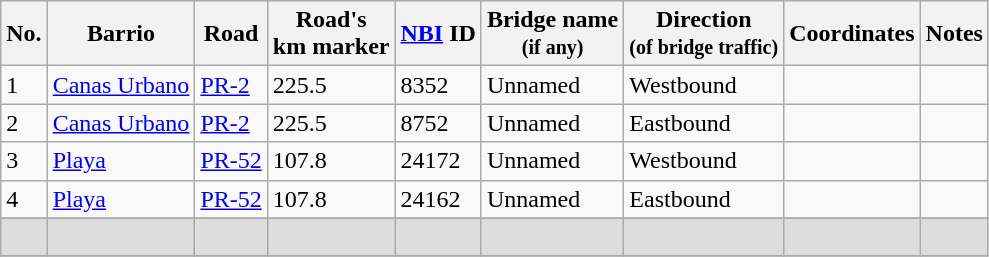<table class="wikitable sortable">
<tr>
<th>No.</th>
<th>Barrio</th>
<th>Road</th>
<th>Road's<br>km marker</th>
<th><a href='#'>NBI</a> ID</th>
<th>Bridge name <br><small>(if any)</small></th>
<th>Direction <br><small>(of bridge traffic)</small></th>
<th>Coordinates</th>
<th>Notes</th>
</tr>
<tr>
<td>1</td>
<td><a href='#'>Canas Urbano</a></td>
<td><a href='#'>PR-2</a></td>
<td>225.5</td>
<td>8352</td>
<td>Unnamed</td>
<td>Westbound</td>
<td></td>
<td></td>
</tr>
<tr>
<td>2</td>
<td><a href='#'>Canas Urbano</a></td>
<td><a href='#'>PR-2</a></td>
<td>225.5</td>
<td>8752</td>
<td>Unnamed</td>
<td>Eastbound</td>
<td></td>
<td></td>
</tr>
<tr>
<td>3</td>
<td><a href='#'>Playa</a></td>
<td><a href='#'>PR-52</a></td>
<td>107.8</td>
<td>24172</td>
<td>Unnamed</td>
<td>Westbound</td>
<td></td>
<td></td>
</tr>
<tr>
<td>4</td>
<td><a href='#'>Playa</a></td>
<td><a href='#'>PR-52</a></td>
<td>107.8</td>
<td>24162</td>
<td>Unnamed</td>
<td>Eastbound</td>
<td></td>
<td></td>
</tr>
<tr>
</tr>
<tr style="background: #DDDDDD;" class="sortbottom">
<td> </td>
<td></td>
<td></td>
<td></td>
<td></td>
<td></td>
<td></td>
<td></td>
<td></td>
</tr>
<tr bgcolor=#ffffff class="sortbottom">
</tr>
</table>
